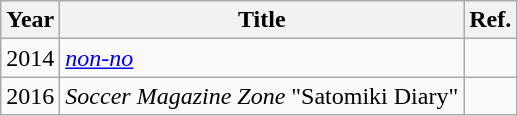<table class="wikitable">
<tr>
<th>Year</th>
<th>Title</th>
<th>Ref.</th>
</tr>
<tr>
<td>2014</td>
<td><em><a href='#'>non-no</a></em></td>
<td></td>
</tr>
<tr>
<td>2016</td>
<td><em>Soccer Magazine Zone</em> "Satomiki Diary"</td>
<td></td>
</tr>
</table>
